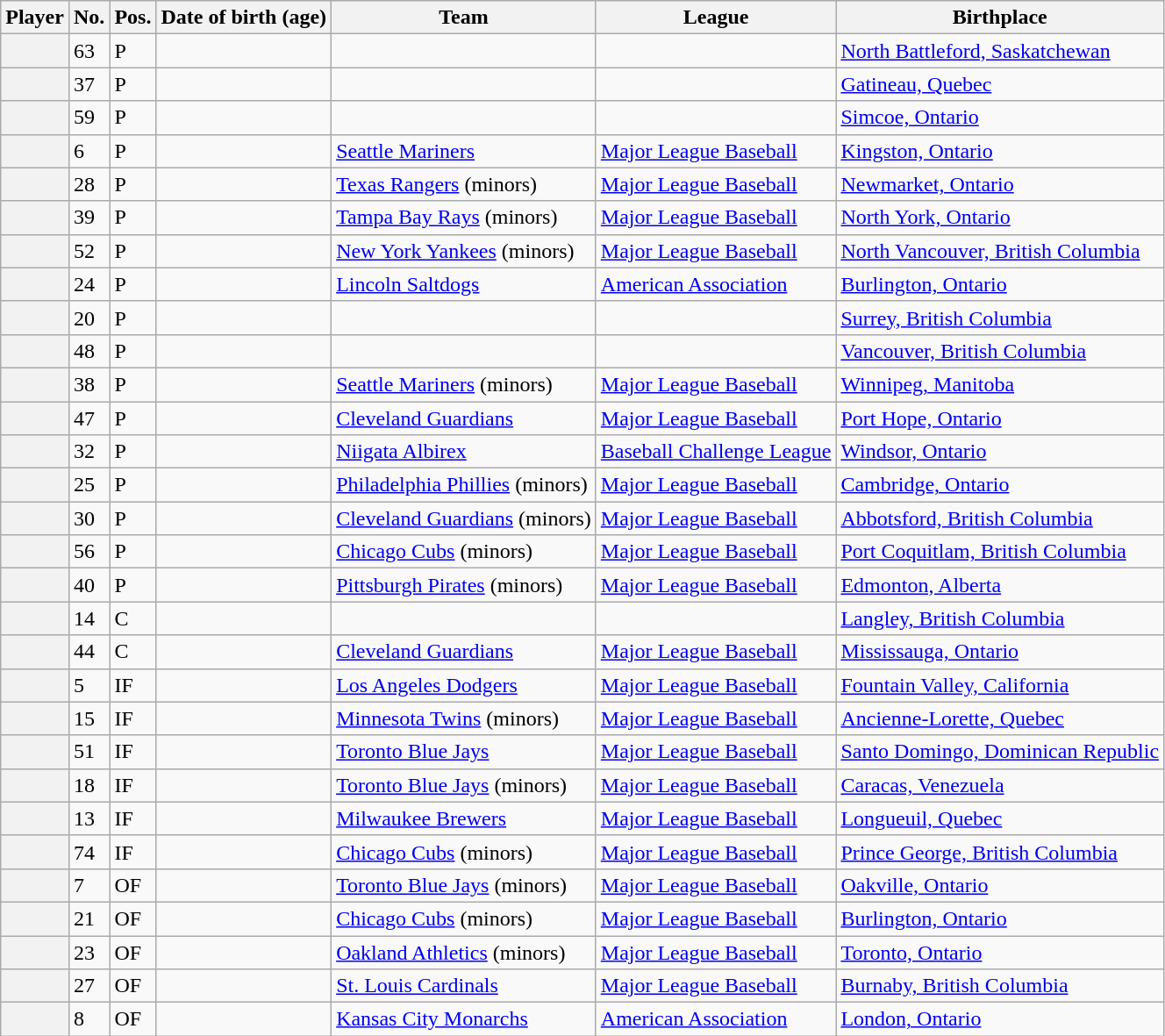<table class="wikitable sortable plainrowheaders" style="white-space:nowrap;">
<tr>
<th scope="col">Player</th>
<th scope="col">No.</th>
<th scope="col">Pos.</th>
<th scope="col">Date of birth (age)</th>
<th scope="col">Team</th>
<th scope="col">League</th>
<th scope="col">Birthplace</th>
</tr>
<tr>
<th scope="row"></th>
<td>63</td>
<td>P</td>
<td></td>
<td></td>
<td></td>
<td> <a href='#'>North Battleford, Saskatchewan</a></td>
</tr>
<tr>
<th scope="row"></th>
<td>37</td>
<td>P</td>
<td></td>
<td></td>
<td></td>
<td> <a href='#'>Gatineau, Quebec</a></td>
</tr>
<tr>
<th scope="row"></th>
<td>59</td>
<td>P</td>
<td></td>
<td></td>
<td></td>
<td> <a href='#'>Simcoe, Ontario</a></td>
</tr>
<tr>
<th scope="row"></th>
<td>6</td>
<td>P</td>
<td></td>
<td> <a href='#'>Seattle Mariners</a></td>
<td><a href='#'>Major League Baseball</a></td>
<td> <a href='#'>Kingston, Ontario</a></td>
</tr>
<tr>
<th scope="row"></th>
<td>28</td>
<td>P</td>
<td></td>
<td> <a href='#'>Texas Rangers</a> (minors)</td>
<td><a href='#'>Major League Baseball</a></td>
<td> <a href='#'>Newmarket, Ontario</a></td>
</tr>
<tr>
<th scope="row"></th>
<td>39</td>
<td>P</td>
<td></td>
<td> <a href='#'>Tampa Bay Rays</a> (minors)</td>
<td><a href='#'>Major League Baseball</a></td>
<td> <a href='#'>North York, Ontario</a></td>
</tr>
<tr>
<th scope="row"></th>
<td>52</td>
<td>P</td>
<td></td>
<td> <a href='#'>New York Yankees</a> (minors)</td>
<td><a href='#'>Major League Baseball</a></td>
<td> <a href='#'>North Vancouver, British Columbia</a></td>
</tr>
<tr>
<th scope="row"></th>
<td>24</td>
<td>P</td>
<td></td>
<td> <a href='#'>Lincoln Saltdogs</a></td>
<td><a href='#'>American Association</a></td>
<td> <a href='#'>Burlington, Ontario</a></td>
</tr>
<tr>
<th scope="row"></th>
<td>20</td>
<td>P</td>
<td></td>
<td></td>
<td></td>
<td> <a href='#'>Surrey, British Columbia</a></td>
</tr>
<tr>
<th scope="row"></th>
<td>48</td>
<td>P</td>
<td></td>
<td></td>
<td></td>
<td> <a href='#'>Vancouver, British Columbia</a></td>
</tr>
<tr>
<th scope="row"></th>
<td>38</td>
<td>P</td>
<td></td>
<td> <a href='#'>Seattle Mariners</a> (minors)</td>
<td><a href='#'>Major League Baseball</a></td>
<td> <a href='#'>Winnipeg, Manitoba</a></td>
</tr>
<tr>
<th scope="row"></th>
<td>47</td>
<td>P</td>
<td></td>
<td> <a href='#'>Cleveland Guardians</a></td>
<td><a href='#'>Major League Baseball</a></td>
<td> <a href='#'>Port Hope, Ontario</a></td>
</tr>
<tr>
<th scope="row"></th>
<td>32</td>
<td>P</td>
<td></td>
<td> <a href='#'>Niigata Albirex</a></td>
<td><a href='#'>Baseball Challenge League</a></td>
<td> <a href='#'>Windsor, Ontario</a></td>
</tr>
<tr>
<th scope="row"></th>
<td>25</td>
<td>P</td>
<td></td>
<td> <a href='#'>Philadelphia Phillies</a> (minors)</td>
<td><a href='#'>Major League Baseball</a></td>
<td> <a href='#'>Cambridge, Ontario</a></td>
</tr>
<tr>
<th scope="row"></th>
<td>30</td>
<td>P</td>
<td></td>
<td> <a href='#'>Cleveland Guardians</a> (minors)</td>
<td><a href='#'>Major League Baseball</a></td>
<td> <a href='#'>Abbotsford, British Columbia</a></td>
</tr>
<tr>
<th scope="row"></th>
<td>56</td>
<td>P</td>
<td></td>
<td> <a href='#'>Chicago Cubs</a> (minors)</td>
<td><a href='#'>Major League Baseball</a></td>
<td> <a href='#'>Port Coquitlam, British Columbia</a></td>
</tr>
<tr>
<th scope="row"></th>
<td>40</td>
<td>P</td>
<td></td>
<td> <a href='#'>Pittsburgh Pirates</a> (minors)</td>
<td><a href='#'>Major League Baseball</a></td>
<td> <a href='#'>Edmonton, Alberta</a></td>
</tr>
<tr>
<th scope="row"></th>
<td>14</td>
<td>C</td>
<td></td>
<td></td>
<td></td>
<td> <a href='#'>Langley, British Columbia</a></td>
</tr>
<tr>
<th scope="row"></th>
<td>44</td>
<td>C</td>
<td></td>
<td> <a href='#'>Cleveland Guardians</a></td>
<td><a href='#'>Major League Baseball</a></td>
<td> <a href='#'>Mississauga, Ontario</a></td>
</tr>
<tr>
<th scope="row"></th>
<td>5</td>
<td>IF</td>
<td></td>
<td> <a href='#'>Los Angeles Dodgers</a></td>
<td><a href='#'>Major League Baseball</a></td>
<td> <a href='#'>Fountain Valley, California</a></td>
</tr>
<tr>
<th scope="row"></th>
<td>15</td>
<td>IF</td>
<td></td>
<td> <a href='#'>Minnesota Twins</a> (minors)</td>
<td><a href='#'>Major League Baseball</a></td>
<td> <a href='#'>Ancienne-Lorette, Quebec</a></td>
</tr>
<tr>
<th scope="row"></th>
<td>51</td>
<td>IF</td>
<td></td>
<td> <a href='#'>Toronto Blue Jays</a></td>
<td><a href='#'>Major League Baseball</a></td>
<td> <a href='#'>Santo Domingo, Dominican Republic</a></td>
</tr>
<tr>
<th scope="row"></th>
<td>18</td>
<td>IF</td>
<td></td>
<td> <a href='#'>Toronto Blue Jays</a> (minors)</td>
<td><a href='#'>Major League Baseball</a></td>
<td> <a href='#'>Caracas, Venezuela</a></td>
</tr>
<tr>
<th scope="row"></th>
<td>13</td>
<td>IF</td>
<td></td>
<td> <a href='#'>Milwaukee Brewers</a></td>
<td><a href='#'>Major League Baseball</a></td>
<td> <a href='#'>Longueuil, Quebec</a></td>
</tr>
<tr>
<th scope="row"></th>
<td>74</td>
<td>IF</td>
<td></td>
<td> <a href='#'>Chicago Cubs</a> (minors)</td>
<td><a href='#'>Major League Baseball</a></td>
<td> <a href='#'>Prince George, British Columbia</a></td>
</tr>
<tr>
<th scope="row"></th>
<td>7</td>
<td>OF</td>
<td></td>
<td> <a href='#'>Toronto Blue Jays</a> (minors)</td>
<td><a href='#'>Major League Baseball</a></td>
<td> <a href='#'>Oakville, Ontario</a></td>
</tr>
<tr>
<th scope="row"></th>
<td>21</td>
<td>OF</td>
<td></td>
<td> <a href='#'>Chicago Cubs</a> (minors)</td>
<td><a href='#'>Major League Baseball</a></td>
<td> <a href='#'>Burlington, Ontario</a></td>
</tr>
<tr>
<th scope="row"></th>
<td>23</td>
<td>OF</td>
<td></td>
<td> <a href='#'>Oakland Athletics</a> (minors)</td>
<td><a href='#'>Major League Baseball</a></td>
<td> <a href='#'>Toronto, Ontario</a></td>
</tr>
<tr>
<th scope="row"></th>
<td>27</td>
<td>OF</td>
<td></td>
<td> <a href='#'>St. Louis Cardinals</a></td>
<td><a href='#'>Major League Baseball</a></td>
<td> <a href='#'>Burnaby, British Columbia</a></td>
</tr>
<tr>
<th scope="row"></th>
<td>8</td>
<td>OF</td>
<td></td>
<td> <a href='#'>Kansas City Monarchs</a></td>
<td><a href='#'>American Association</a></td>
<td> <a href='#'>London, Ontario</a></td>
</tr>
</table>
